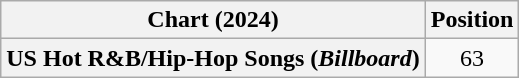<table class="wikitable plainrowheaders" style="text-align:center">
<tr>
<th scope="col">Chart (2024)</th>
<th scope="col">Position</th>
</tr>
<tr>
<th scope="row">US Hot R&B/Hip-Hop Songs (<em>Billboard</em>)</th>
<td>63</td>
</tr>
</table>
